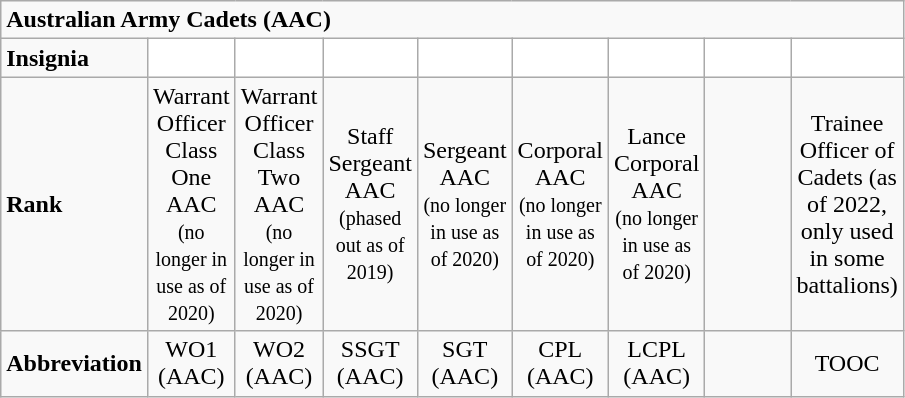<table class="wikitable">
<tr>
<td colspan=9><strong>Australian Army Cadets (AAC)</strong></td>
</tr>
<tr>
<td width="50" scope="col"><strong>Insignia</strong></td>
<td align="center" width="50" style="background-color: #ffffff;"></td>
<td align="center" width="50" style="background-color: #ffffff;"></td>
<td align="center" width="50" style="background-color: #ffffff;"></td>
<td align="center" width="50" style="background-color: #ffffff;"></td>
<td align="center" width="50" style="background-color: #ffffff;"></td>
<td align="center" width="50" style="background-color: #ffffff;"></td>
<td align="center" width="50" style="background-color: #ffffff;"></td>
<td align="center" width="50" style="background-color: #ffffff;"></td>
</tr>
<tr>
<td scope="row"><strong>Rank</strong></td>
<td align="center">Warrant Officer Class One AAC<br><small>(no longer in use as of 2020)</small></td>
<td align="center">Warrant Officer Class Two AAC<br><small>(no longer in use as of 2020)</small></td>
<td align="center">Staff Sergeant AAC<br><small>(phased out as of 2019)</small></td>
<td align="center">Sergeant AAC<br><small>(no longer in use as of 2020)</small></td>
<td align="center">Corporal AAC<br><small>(no longer in use as of 2020)</small></td>
<td align="center">Lance Corporal AAC<br><small>(no longer in use as of 2020)</small></td>
<td align="center"></td>
<td align="center">Trainee Officer of Cadets (as of 2022, only used in some battalions)</td>
</tr>
<tr>
<td scope="row"><strong>Abbreviation</strong></td>
<td align="center">WO1<br>(AAC)</td>
<td align="center">WO2<br>(AAC)</td>
<td align="center">SSGT<br>(AAC)</td>
<td align="center">SGT<br>(AAC)</td>
<td align="center">CPL<br>(AAC)</td>
<td align="center">LCPL<br>(AAC)</td>
<td align="center"></td>
<td align="center">TOOC</td>
</tr>
</table>
